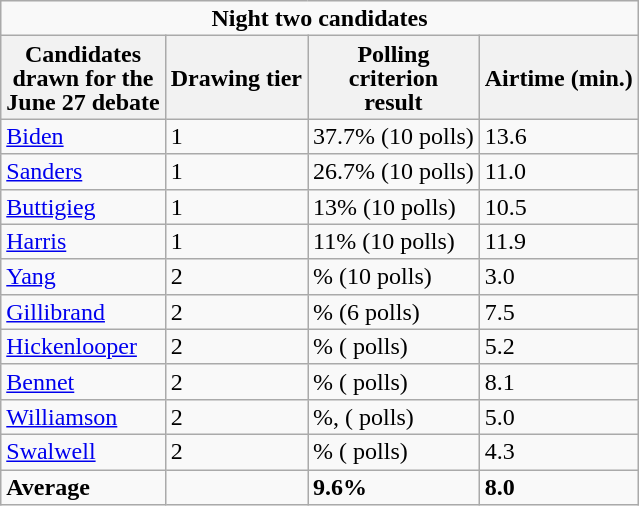<table class="wikitable sortable" style="display:inline-table;line-height:16px;">
<tr>
<td colspan="4" style="text-align: center;"><strong>Night two candidates</strong></td>
</tr>
<tr>
<th>Candidates<br> drawn for the<br> June 27 debate</th>
<th>Drawing tier</th>
<th>Polling<br> criterion<br> result</th>
<th>Airtime (min.)</th>
</tr>
<tr>
<td><a href='#'>Biden</a></td>
<td>1</td>
<td>37.7% (10 polls)</td>
<td>13.6</td>
</tr>
<tr>
<td><a href='#'>Sanders</a></td>
<td>1</td>
<td>26.7% (10 polls)</td>
<td>11.0</td>
</tr>
<tr>
<td><a href='#'>Buttigieg</a></td>
<td>1</td>
<td>13% (10 polls)</td>
<td>10.5</td>
</tr>
<tr>
<td><a href='#'>Harris</a></td>
<td>1</td>
<td>11% (10 polls)</td>
<td>11.9</td>
</tr>
<tr>
<td><a href='#'>Yang</a></td>
<td>2</td>
<td>% (10 polls)</td>
<td>3.0</td>
</tr>
<tr>
<td><a href='#'>Gillibrand</a></td>
<td>2</td>
<td>% (6 polls)</td>
<td>7.5</td>
</tr>
<tr>
<td><a href='#'>Hickenlooper</a></td>
<td>2</td>
<td>% ( polls)</td>
<td>5.2</td>
</tr>
<tr>
<td><a href='#'>Bennet</a></td>
<td>2</td>
<td>% ( polls)</td>
<td>8.1</td>
</tr>
<tr>
<td><a href='#'>Williamson</a></td>
<td>2</td>
<td>%, ( polls)</td>
<td>5.0</td>
</tr>
<tr>
<td><a href='#'>Swalwell</a></td>
<td>2</td>
<td>% ( polls)</td>
<td>4.3</td>
</tr>
<tr>
<td><strong>Average</strong></td>
<td></td>
<td><strong>9.6%</strong></td>
<td><strong>8.0</strong></td>
</tr>
</table>
